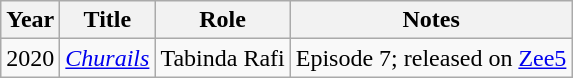<table class="wikitable">
<tr>
<th>Year</th>
<th>Title</th>
<th>Role</th>
<th>Notes</th>
</tr>
<tr>
<td>2020</td>
<td><em><a href='#'>Churails</a></em></td>
<td>Tabinda Rafi</td>
<td>Episode 7; released on <a href='#'>Zee5</a></td>
</tr>
</table>
